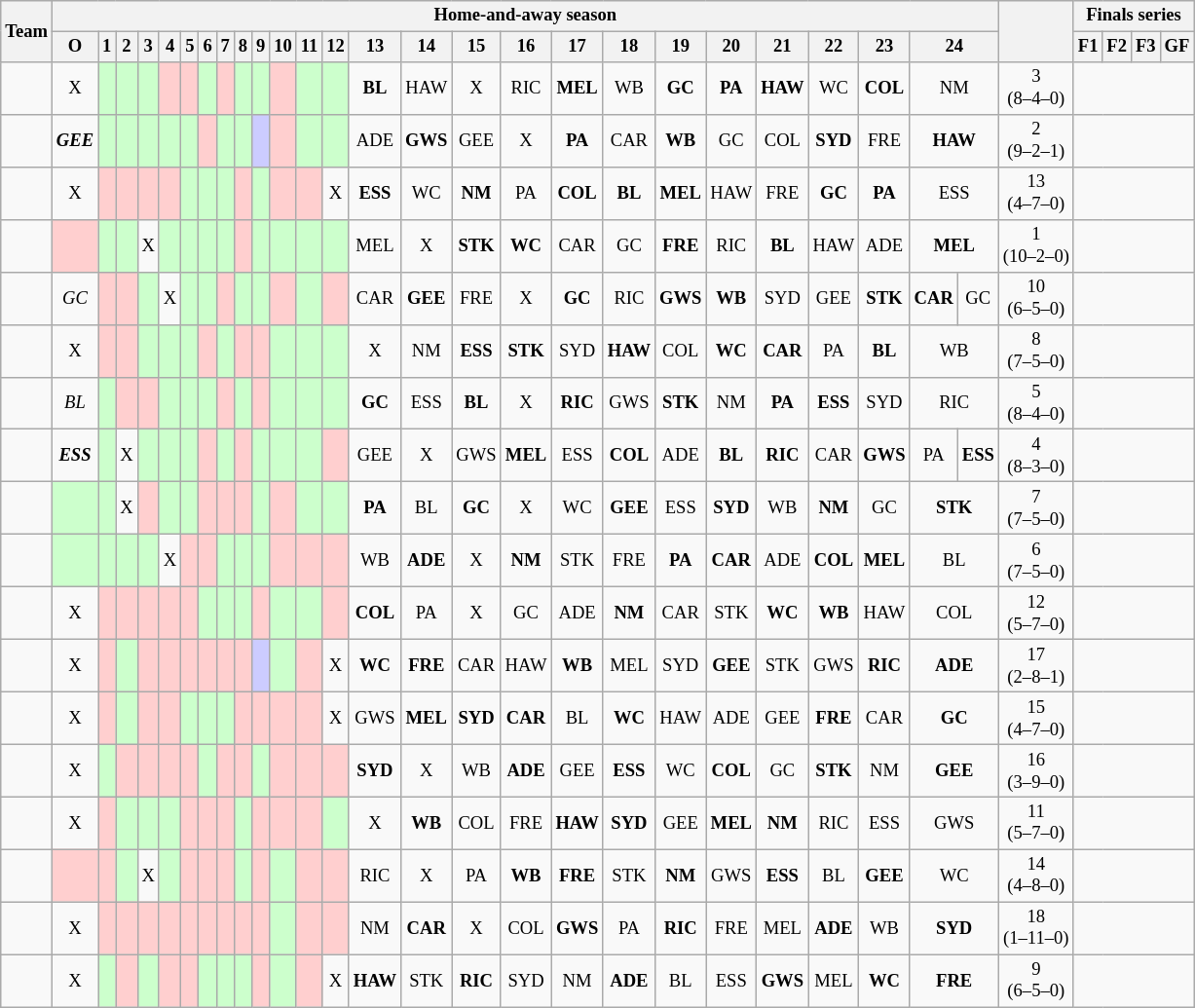<table class="wikitable sortable" style="font-size:77.5%; text-align:center">
<tr>
<th rowspan=2>Team</th>
<th colspan=26>Home-and-away season</th>
<th rowspan=2></th>
<th colspan=4>Finals series</th>
</tr>
<tr>
<th>O</th>
<th>1</th>
<th>2</th>
<th>3</th>
<th>4</th>
<th>5</th>
<th>6</th>
<th>7</th>
<th>8</th>
<th>9</th>
<th>10</th>
<th>11</th>
<th>12</th>
<th>13</th>
<th>14</th>
<th>15</th>
<th>16</th>
<th>17</th>
<th>18</th>
<th>19</th>
<th>20</th>
<th>21</th>
<th>22</th>
<th>23</th>
<th colspan=2 class=unsortable>24</th>
<th>F1</th>
<th>F2</th>
<th>F3</th>
<th>GF</th>
</tr>
<tr>
<td align=left></td>
<td>X</td>
<td bgcolor=CCFFCC><strong></strong></td>
<td bgcolor=CCFFCC></td>
<td bgcolor=CCFFCC><strong></strong></td>
<td bgcolor=FFCFCF></td>
<td bgcolor=FFCFCF></td>
<td bgcolor=CCFFCC><strong></strong></td>
<td bgcolor=FFCFCF></td>
<td bgcolor=CCFFCC><strong></strong></td>
<td bgcolor=CCFFCC></td>
<td bgcolor=FFCFCF></td>
<td bgcolor=CCFFCC><strong></strong></td>
<td bgcolor=CCFFCC></td>
<td><strong>BL</strong></td>
<td>HAW</td>
<td>X</td>
<td>RIC</td>
<td><strong>MEL</strong></td>
<td>WB</td>
<td><strong>GC</strong></td>
<td><strong>PA</strong></td>
<td><strong>HAW</strong></td>
<td>WC</td>
<td><strong>COL</strong></td>
<td colspan=2>NM</td>
<td>3<br>(8–4–0)</td>
<td colspan=4></td>
</tr>
<tr>
<td align=left></td>
<td><strong><em>GEE</em></strong></td>
<td bgcolor=CCFFCC></td>
<td bgcolor=CCFFCC><strong></strong></td>
<td bgcolor=CCFFCC><strong></strong></td>
<td bgcolor=CCFFCC></td>
<td bgcolor=CCFFCC></td>
<td bgcolor=FFCFCF><strong></strong></td>
<td bgcolor=CCFFCC></td>
<td bgcolor=CCFFCC><strong></strong></td>
<td bgcolor=CCCCFF></td>
<td bgcolor=FFCFCF><strong></strong></td>
<td bgcolor=CCFFCC></td>
<td bgcolor=CCFFCC><strong></strong></td>
<td>ADE</td>
<td><strong>GWS</strong></td>
<td>GEE</td>
<td>X</td>
<td><strong>PA</strong></td>
<td>CAR</td>
<td><strong>WB</strong></td>
<td>GC</td>
<td>COL</td>
<td><strong>SYD</strong></td>
<td>FRE</td>
<td colspan=2><strong>HAW</strong></td>
<td>2<br>(9–2–1)</td>
<td colspan=4></td>
</tr>
<tr>
<td align=left></td>
<td>X</td>
<td bgcolor=FFCFCF></td>
<td bgcolor=FFCFCF><strong></strong></td>
<td bgcolor=FFCFCF><strong></strong></td>
<td bgcolor=FFCFCF></td>
<td bgcolor=CCFFCC></td>
<td bgcolor=CCFFCC></td>
<td bgcolor=CCFFCC><strong></strong></td>
<td bgcolor=FFCFCF></td>
<td bgcolor=CCFFCC></td>
<td bgcolor=FFCFCF></td>
<td bgcolor=FFCFCF><strong></strong></td>
<td>X</td>
<td><strong>ESS</strong></td>
<td>WC</td>
<td><strong>NM</strong></td>
<td>PA</td>
<td><strong>COL</strong></td>
<td><strong>BL</strong></td>
<td><strong>MEL</strong></td>
<td>HAW</td>
<td>FRE</td>
<td><strong>GC</strong></td>
<td><strong>PA</strong></td>
<td colspan=2>ESS</td>
<td>13<br>(4–7–0)</td>
<td colspan=4></td>
</tr>
<tr>
<td align=left></td>
<td bgcolor=FFCFCF></td>
<td bgcolor=CCFFCC><strong></strong></td>
<td bgcolor=CCFFCC></td>
<td>X</td>
<td bgcolor=CCFFCC><strong></strong></td>
<td bgcolor=CCFFCC></td>
<td bgcolor=CCFFCC></td>
<td bgcolor=CCFFCC><strong></strong></td>
<td bgcolor=FFCFCF><strong></strong></td>
<td bgcolor=CCFFCC></td>
<td bgcolor=CCFFCC><strong></strong></td>
<td bgcolor=CCFFCC></td>
<td bgcolor=CCFFCC><strong></strong></td>
<td>MEL</td>
<td>X</td>
<td><strong>STK</strong></td>
<td><strong>WC</strong></td>
<td>CAR</td>
<td>GC</td>
<td><strong>FRE</strong></td>
<td>RIC</td>
<td><strong>BL</strong></td>
<td>HAW</td>
<td>ADE</td>
<td colspan=2><strong>MEL</strong></td>
<td>1<br>(10–2–0)</td>
<td colspan=4></td>
</tr>
<tr>
<td align=left></td>
<td><em>GC</em></td>
<td bgcolor=FFCFCF></td>
<td bgcolor=FFCFCF><strong></strong></td>
<td bgcolor=CCFFCC><strong></strong></td>
<td>X</td>
<td bgcolor=CCFFCC></td>
<td bgcolor=CCFFCC></td>
<td bgcolor=FFCFCF></td>
<td bgcolor=CCFFCC><strong></strong></td>
<td bgcolor=CCFFCC><strong></strong></td>
<td bgcolor=FFCFCF></td>
<td bgcolor=CCFFCC><strong></strong></td>
<td bgcolor=FFCFCF></td>
<td>CAR</td>
<td><strong>GEE</strong></td>
<td>FRE</td>
<td>X</td>
<td><strong>GC</strong></td>
<td>RIC</td>
<td><strong>GWS</strong></td>
<td><strong>WB</strong></td>
<td>SYD</td>
<td>GEE</td>
<td><strong>STK</strong></td>
<td><strong>CAR</strong></td>
<td>GC</td>
<td>10<br>(6–5–0)</td>
<td colspan=4></td>
</tr>
<tr>
<td align=left></td>
<td>X</td>
<td bgcolor=FFCFCF></td>
<td bgcolor=FFCFCF><strong></strong></td>
<td bgcolor=CCFFCC></td>
<td bgcolor=CCFFCC><strong></strong></td>
<td bgcolor=CCFFCC></td>
<td bgcolor=FFCFCF></td>
<td bgcolor=CCFFCC><strong></strong></td>
<td bgcolor=FFCFCF></td>
<td bgcolor=FFCFCF><strong></strong></td>
<td bgcolor=CCFFCC></td>
<td bgcolor=CCFFCC><strong></strong></td>
<td bgcolor=CCFFCC></td>
<td>X</td>
<td>NM</td>
<td><strong>ESS</strong></td>
<td><strong>STK</strong></td>
<td>SYD</td>
<td><strong>HAW</strong></td>
<td>COL</td>
<td><strong>WC</strong></td>
<td><strong>CAR</strong></td>
<td>PA</td>
<td><strong>BL</strong></td>
<td colspan=2>WB</td>
<td>8<br>(7–5–0)</td>
<td colspan=4></td>
</tr>
<tr>
<td align=left></td>
<td><em>BL</em></td>
<td bgcolor=CCFFCC><strong></strong></td>
<td bgcolor=FFCFCF></td>
<td bgcolor=FFCFCF></td>
<td bgcolor=CCFFCC><strong></strong></td>
<td bgcolor=CCFFCC></td>
<td bgcolor=CCFFCC><strong></strong></td>
<td bgcolor=FFCFCF></td>
<td bgcolor=CCFFCC></td>
<td bgcolor=FFCFCF><strong></strong></td>
<td bgcolor=CCFFCC></td>
<td bgcolor=CCFFCC><strong></strong></td>
<td bgcolor=CCFFCC></td>
<td><strong>GC</strong></td>
<td>ESS</td>
<td><strong>BL</strong></td>
<td>X</td>
<td><strong>RIC</strong></td>
<td>GWS</td>
<td><strong>STK</strong></td>
<td>NM</td>
<td><strong>PA</strong></td>
<td><strong>ESS</strong></td>
<td>SYD</td>
<td colspan=2>RIC</td>
<td>5<br>(8–4–0)</td>
<td colspan=4></td>
</tr>
<tr>
<td align=left></td>
<td><strong><em>ESS</em></strong></td>
<td bgcolor=CCFFCC></td>
<td>X</td>
<td bgcolor=CCFFCC></td>
<td bgcolor=CCFFCC><strong></strong></td>
<td bgcolor=CCFFCC></td>
<td bgcolor=FFCFCF></td>
<td bgcolor=CCFFCC><strong></strong></td>
<td bgcolor=FFCFCF></td>
<td bgcolor=CCFFCC><strong></strong></td>
<td bgcolor=CCFFCC><strong></strong></td>
<td bgcolor=CCFFCC></td>
<td bgcolor=FFCFCF><strong></strong></td>
<td>GEE</td>
<td>X</td>
<td>GWS</td>
<td><strong>MEL</strong></td>
<td>ESS</td>
<td><strong>COL</strong></td>
<td>ADE</td>
<td><strong>BL</strong></td>
<td><strong>RIC</strong></td>
<td>CAR</td>
<td><strong>GWS</strong></td>
<td>PA</td>
<td><strong>ESS</strong></td>
<td>4<br>(8–3–0)</td>
<td colspan=4></td>
</tr>
<tr>
<td align=left></td>
<td bgcolor=CCFFCC><strong></strong></td>
<td bgcolor=CCFFCC></td>
<td>X</td>
<td bgcolor=FFCFCF></td>
<td bgcolor=CCFFCC><strong></strong></td>
<td bgcolor=CCFFCC></td>
<td bgcolor=FFCFCF></td>
<td bgcolor=FFCFCF><strong></strong></td>
<td bgcolor=FFCFCF></td>
<td bgcolor=CCFFCC></td>
<td bgcolor=FFCFCF><strong></strong></td>
<td bgcolor=CCFFCC></td>
<td bgcolor=CCFFCC><strong></strong></td>
<td><strong>PA</strong></td>
<td>BL</td>
<td><strong>GC</strong></td>
<td>X</td>
<td>WC</td>
<td><strong>GEE</strong></td>
<td>ESS</td>
<td><strong>SYD</strong></td>
<td>WB</td>
<td><strong>NM</strong></td>
<td>GC</td>
<td colspan=2><strong>STK</strong></td>
<td>7<br>(7–5–0)</td>
<td colspan=4></td>
</tr>
<tr>
<td align=left></td>
<td bgcolor=CCFFCC></td>
<td bgcolor=CCFFCC><strong></strong></td>
<td bgcolor=CCFFCC></td>
<td bgcolor=CCFFCC><strong></strong></td>
<td>X</td>
<td bgcolor=FFCFCF></td>
<td bgcolor=FFCFCF></td>
<td bgcolor=CCFFCC><strong></strong></td>
<td bgcolor=CCFFCC><strong></strong></td>
<td bgcolor=CCFFCC></td>
<td bgcolor=FFCFCF></td>
<td bgcolor=FFCFCF><strong></strong></td>
<td bgcolor=FFCFCF></td>
<td>WB</td>
<td><strong>ADE</strong></td>
<td>X</td>
<td><strong>NM</strong></td>
<td>STK</td>
<td>FRE</td>
<td><strong>PA</strong></td>
<td><strong>CAR</strong></td>
<td>ADE</td>
<td><strong>COL</strong></td>
<td><strong>MEL</strong></td>
<td colspan=2>BL</td>
<td>6<br>(7–5–0)</td>
<td colspan=4></td>
</tr>
<tr>
<td align=left></td>
<td>X</td>
<td bgcolor=FFCFCF><strong></strong></td>
<td bgcolor=FFCFCF></td>
<td bgcolor=FFCFCF><strong></strong></td>
<td bgcolor=FFCFCF></td>
<td bgcolor=FFCFCF></td>
<td bgcolor=CCFFCC><strong></strong></td>
<td bgcolor=CCFFCC><strong></strong></td>
<td bgcolor=CCFFCC></td>
<td bgcolor=FFCFCF><strong></strong></td>
<td bgcolor=CCFFCC></td>
<td bgcolor=CCFFCC><strong></strong></td>
<td bgcolor=FFCFCF><strong></strong></td>
<td><strong>COL</strong></td>
<td>PA</td>
<td>X</td>
<td>GC</td>
<td>ADE</td>
<td><strong>NM</strong></td>
<td>CAR</td>
<td>STK</td>
<td><strong>WC</strong></td>
<td><strong>WB</strong></td>
<td>HAW</td>
<td colspan=2>COL</td>
<td>12<br>(5–7–0)</td>
<td colspan=4></td>
</tr>
<tr>
<td align=left></td>
<td>X</td>
<td bgcolor=FFCFCF></td>
<td bgcolor=CCFFCC><strong></strong></td>
<td bgcolor=FFCFCF></td>
<td bgcolor=FFCFCF><strong></strong></td>
<td bgcolor=FFCFCF></td>
<td bgcolor=FFCFCF><strong></strong></td>
<td bgcolor=FFCFCF></td>
<td bgcolor=FFCFCF></td>
<td bgcolor=CCCCFF><strong></strong></td>
<td bgcolor=CCFFCC></td>
<td bgcolor=FFCFCF><strong></strong></td>
<td>X</td>
<td><strong>WC</strong></td>
<td><strong>FRE</strong></td>
<td>CAR</td>
<td>HAW</td>
<td><strong>WB</strong></td>
<td>MEL</td>
<td>SYD</td>
<td><strong>GEE</strong></td>
<td>STK</td>
<td>GWS</td>
<td><strong>RIC</strong></td>
<td colspan=2><strong>ADE</strong></td>
<td>17<br>(2–8–1)</td>
<td colspan=4></td>
</tr>
<tr>
<td align=left></td>
<td>X</td>
<td bgcolor=FFCFCF></td>
<td bgcolor=CCFFCC><strong></strong></td>
<td bgcolor=FFCFCF></td>
<td bgcolor=FFCFCF><strong></strong></td>
<td bgcolor=CCFFCC></td>
<td bgcolor=CCFFCC></td>
<td bgcolor=CCFFCC><strong></strong></td>
<td bgcolor=FFCFCF></td>
<td bgcolor=FFCFCF><strong></strong></td>
<td bgcolor=FFCFCF><strong></strong></td>
<td bgcolor=FFCFCF></td>
<td>X</td>
<td>GWS</td>
<td><strong>MEL</strong></td>
<td><strong>SYD</strong></td>
<td><strong>CAR</strong></td>
<td>BL</td>
<td><strong>WC</strong></td>
<td>HAW</td>
<td>ADE</td>
<td>GEE</td>
<td><strong>FRE</strong></td>
<td>CAR</td>
<td colspan=2><strong>GC</strong></td>
<td>15<br>(4–7–0)</td>
<td colspan=4></td>
</tr>
<tr>
<td align=left></td>
<td>X</td>
<td bgcolor=CCFFCC><strong></strong></td>
<td bgcolor=FFCFCF></td>
<td bgcolor=FFCFCF></td>
<td bgcolor=FFCFCF><strong></strong></td>
<td bgcolor=FFCFCF></td>
<td bgcolor=CCFFCC><strong></strong></td>
<td bgcolor=FFCFCF></td>
<td bgcolor=FFCFCF></td>
<td bgcolor=CCFFCC><strong></strong></td>
<td bgcolor=FFCFCF><strong></strong></td>
<td bgcolor=FFCFCF></td>
<td bgcolor=FFCFCF></td>
<td><strong>SYD</strong></td>
<td>X</td>
<td>WB</td>
<td><strong>ADE</strong></td>
<td>GEE</td>
<td><strong>ESS</strong></td>
<td>WC</td>
<td><strong>COL</strong></td>
<td>GC</td>
<td><strong>STK</strong></td>
<td>NM</td>
<td colspan=2><strong>GEE</strong></td>
<td>16<br>(3–9–0)</td>
<td colspan=4></td>
</tr>
<tr>
<td align=left></td>
<td>X</td>
<td bgcolor=FFCFCF></td>
<td bgcolor=CCFFCC><strong></strong></td>
<td bgcolor=CCFFCC><strong></strong></td>
<td bgcolor=CCFFCC></td>
<td bgcolor=FFCFCF></td>
<td bgcolor=FFCFCF></td>
<td bgcolor=FFCFCF><strong></strong></td>
<td bgcolor=CCFFCC><strong></strong></td>
<td bgcolor=FFCFCF><strong></strong></td>
<td bgcolor=FFCFCF></td>
<td bgcolor=FFCFCF><strong></strong></td>
<td bgcolor=CCFFCC></td>
<td>X</td>
<td><strong>WB</strong></td>
<td>COL</td>
<td>FRE</td>
<td><strong>HAW</strong></td>
<td><strong>SYD</strong></td>
<td>GEE</td>
<td><strong>MEL</strong></td>
<td><strong>NM</strong></td>
<td>RIC</td>
<td>ESS</td>
<td colspan=2>GWS</td>
<td>11<br>(5–7–0)</td>
<td colspan=4></td>
</tr>
<tr>
<td align=left></td>
<td bgcolor=FFCFCF><strong></strong></td>
<td bgcolor=FFCFCF><strong></strong></td>
<td bgcolor=CCFFCC></td>
<td>X</td>
<td bgcolor=CCFFCC></td>
<td bgcolor=FFCFCF></td>
<td bgcolor=FFCFCF><strong></strong></td>
<td bgcolor=FFCFCF></td>
<td bgcolor=CCFFCC><strong></strong></td>
<td bgcolor=FFCFCF></td>
<td bgcolor=CCFFCC><strong></strong></td>
<td bgcolor=FFCFCF></td>
<td bgcolor=FFCFCF><strong></strong></td>
<td>RIC</td>
<td>X</td>
<td>PA</td>
<td><strong>WB</strong></td>
<td><strong>FRE</strong></td>
<td>STK</td>
<td><strong>NM</strong></td>
<td>GWS</td>
<td><strong>ESS</strong></td>
<td>BL</td>
<td><strong>GEE</strong></td>
<td colspan=2>WC</td>
<td>14<br>(4–8–0)</td>
<td colspan=4></td>
</tr>
<tr>
<td align=left></td>
<td>X</td>
<td bgcolor=FFCFCF><strong></strong></td>
<td bgcolor=FFCFCF></td>
<td bgcolor=FFCFCF><strong></strong></td>
<td bgcolor=FFCFCF></td>
<td bgcolor=FFCFCF></td>
<td bgcolor=FFCFCF><strong></strong></td>
<td bgcolor=FFCFCF></td>
<td bgcolor=FFCFCF><strong></strong></td>
<td bgcolor=FFCFCF></td>
<td bgcolor=CCFFCC><strong></strong></td>
<td bgcolor=FFCFCF></td>
<td bgcolor=FFCFCF><strong></strong></td>
<td>NM</td>
<td><strong>CAR</strong></td>
<td>X</td>
<td>COL</td>
<td><strong>GWS</strong></td>
<td>PA</td>
<td><strong>RIC</strong></td>
<td>FRE</td>
<td>MEL</td>
<td><strong>ADE</strong></td>
<td>WB</td>
<td colspan=2><strong>SYD</strong></td>
<td>18<br>(1–11–0)</td>
<td colspan=4></td>
</tr>
<tr>
<td align=left></td>
<td>X</td>
<td bgcolor=CCFFCC><strong></strong></td>
<td bgcolor=FFCFCF><strong></strong></td>
<td bgcolor=CCFFCC></td>
<td bgcolor=FFCFCF></td>
<td bgcolor=FFCFCF></td>
<td bgcolor=CCFFCC><strong></strong></td>
<td bgcolor=CCFFCC></td>
<td bgcolor=CCFFCC><strong></strong></td>
<td bgcolor=FFCFCF></td>
<td bgcolor=CCFFCC><strong></strong></td>
<td bgcolor=FFCFCF></td>
<td>X</td>
<td><strong>HAW</strong></td>
<td>STK</td>
<td><strong>RIC</strong></td>
<td>SYD</td>
<td>NM</td>
<td><strong>ADE</strong></td>
<td>BL</td>
<td>ESS</td>
<td><strong>GWS</strong></td>
<td>MEL</td>
<td><strong>WC</strong></td>
<td colspan=2><strong>FRE</strong></td>
<td>9<br>(6–5–0)</td>
<td colspan=4></td>
</tr>
</table>
